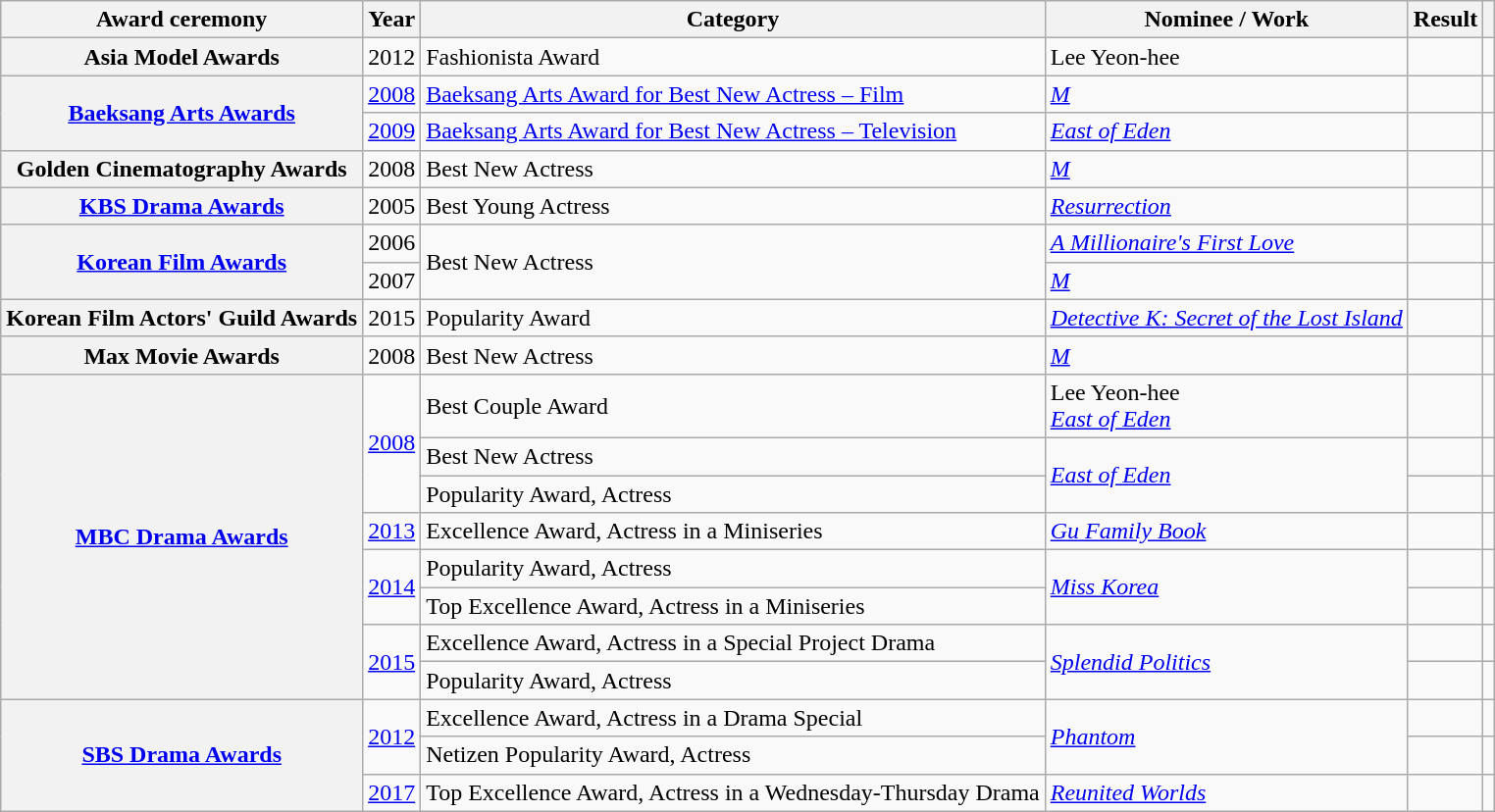<table class="wikitable plainrowheaders sortable">
<tr>
<th scope="col">Award ceremony</th>
<th scope="col">Year</th>
<th scope="col">Category </th>
<th scope="col">Nominee / Work</th>
<th scope="col">Result</th>
<th scope="col" class="unsortable"></th>
</tr>
<tr>
<th scope="row">Asia Model Awards</th>
<td style="text-align:center">2012</td>
<td>Fashionista Award</td>
<td>Lee Yeon-hee</td>
<td></td>
<td style="text-align:center"></td>
</tr>
<tr>
<th scope="row" rowspan="2"><a href='#'>Baeksang Arts Awards</a></th>
<td style="text-align:center"><a href='#'>2008</a></td>
<td><a href='#'>Baeksang Arts Award for Best New Actress – Film</a></td>
<td><em><a href='#'>M</a></em></td>
<td></td>
<td style="text-align:center"></td>
</tr>
<tr>
<td style="text-align:center"><a href='#'>2009</a></td>
<td><a href='#'>Baeksang Arts Award for Best New Actress – Television</a></td>
<td><em><a href='#'>East of Eden</a></em></td>
<td></td>
<td style="text-align:center"></td>
</tr>
<tr>
<th scope="row">Golden Cinematography Awards</th>
<td style="text-align:center">2008</td>
<td>Best New Actress</td>
<td><em><a href='#'>M</a></em></td>
<td></td>
<td style="text-align:center"></td>
</tr>
<tr>
<th scope="row"><a href='#'>KBS Drama Awards</a></th>
<td style="text-align:center">2005</td>
<td>Best Young Actress</td>
<td><em><a href='#'>Resurrection</a></em></td>
<td></td>
<td style="text-align:center"></td>
</tr>
<tr>
<th scope="row" rowspan="2"><a href='#'>Korean Film Awards</a></th>
<td style="text-align:center">2006</td>
<td rowspan="2">Best New Actress</td>
<td><em><a href='#'>A Millionaire's First Love</a></em></td>
<td></td>
<td style="text-align:center"></td>
</tr>
<tr>
<td style="text-align:center">2007</td>
<td><em><a href='#'>M</a></em></td>
<td></td>
<td style="text-align:center"></td>
</tr>
<tr>
<th scope="row">Korean Film Actors' Guild Awards</th>
<td style="text-align:center">2015</td>
<td>Popularity Award</td>
<td><em><a href='#'>Detective K: Secret of the Lost Island</a></em></td>
<td></td>
<td style="text-align:center"></td>
</tr>
<tr>
<th scope="row">Max Movie Awards</th>
<td style="text-align:center">2008</td>
<td>Best New Actress</td>
<td><em><a href='#'>M</a></em></td>
<td></td>
<td style="text-align:center"></td>
</tr>
<tr>
<th scope="row" rowspan="8"><a href='#'>MBC Drama Awards</a></th>
<td rowspan="3" style="text-align:center"><a href='#'>2008</a></td>
<td>Best Couple Award</td>
<td>Lee Yeon-hee <br><em><a href='#'>East of Eden</a></em></td>
<td></td>
<td style="text-align:center"></td>
</tr>
<tr>
<td>Best New Actress</td>
<td rowspan="2"><em><a href='#'>East of Eden</a></em></td>
<td></td>
<td style="text-align:center"></td>
</tr>
<tr>
<td>Popularity Award, Actress</td>
<td></td>
<td style="text-align:center"></td>
</tr>
<tr>
<td style="text-align:center"><a href='#'>2013</a></td>
<td>Excellence Award, Actress in a Miniseries</td>
<td><em><a href='#'>Gu Family Book</a></em></td>
<td></td>
<td style="text-align:center"></td>
</tr>
<tr>
<td rowspan="2" style="text-align:center"><a href='#'>2014</a></td>
<td>Popularity Award, Actress</td>
<td rowspan="2"><em><a href='#'>Miss Korea</a></em></td>
<td></td>
<td style="text-align:center"></td>
</tr>
<tr>
<td>Top Excellence Award, Actress in a Miniseries</td>
<td></td>
<td style="text-align:center"></td>
</tr>
<tr>
<td rowspan="2" style="text-align:center"><a href='#'>2015</a></td>
<td>Excellence Award, Actress in a Special Project Drama</td>
<td rowspan="2"><em><a href='#'>Splendid Politics</a></em></td>
<td></td>
<td style="text-align:center"></td>
</tr>
<tr>
<td>Popularity Award, Actress</td>
<td></td>
<td style="text-align:center"></td>
</tr>
<tr>
<th scope="row" rowspan="3"><a href='#'>SBS Drama Awards</a></th>
<td rowspan="2" style="text-align:center"><a href='#'>2012</a></td>
<td>Excellence Award, Actress in a Drama Special</td>
<td rowspan="2"><em><a href='#'>Phantom</a></em></td>
<td></td>
<td style="text-align:center"></td>
</tr>
<tr>
<td>Netizen Popularity Award, Actress</td>
<td></td>
<td style="text-align:center"></td>
</tr>
<tr>
<td style="text-align:center"><a href='#'>2017</a></td>
<td>Top Excellence Award, Actress in a Wednesday-Thursday Drama</td>
<td><em><a href='#'>Reunited Worlds</a></em></td>
<td></td>
<td style="text-align:center"></td>
</tr>
</table>
